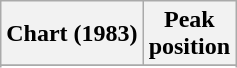<table class="wikitable sortable plainrowheaders" style="text-align:center">
<tr>
<th scope="col">Chart (1983)</th>
<th scope="col">Peak<br> position</th>
</tr>
<tr>
</tr>
<tr>
</tr>
</table>
